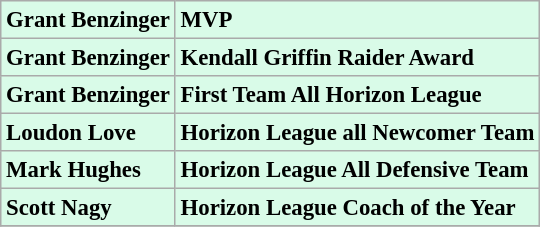<table class="wikitable" style="background:#d9fbe8; font-size:95%;">
<tr>
<td><strong>Grant Benzinger</strong></td>
<td><strong>MVP</strong></td>
</tr>
<tr>
<td><strong>Grant Benzinger</strong></td>
<td><strong>Kendall Griffin Raider Award</strong></td>
</tr>
<tr>
<td><strong>Grant Benzinger</strong></td>
<td><strong>First Team All Horizon League</strong></td>
</tr>
<tr>
<td><strong>Loudon Love</strong></td>
<td><strong>Horizon League all Newcomer Team</strong></td>
</tr>
<tr>
<td><strong>Mark Hughes</strong></td>
<td><strong>Horizon League All Defensive Team</strong></td>
</tr>
<tr>
<td><strong>Scott Nagy</strong></td>
<td><strong>Horizon League Coach of the Year</strong></td>
</tr>
<tr>
</tr>
</table>
